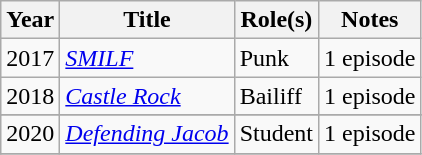<table class="wikitable sortable">
<tr>
<th>Year</th>
<th>Title</th>
<th>Role(s)</th>
<th class="unsortable">Notes</th>
</tr>
<tr>
<td>2017</td>
<td><em><a href='#'>SMILF</a></em></td>
<td>Punk</td>
<td>1 episode</td>
</tr>
<tr>
<td>2018</td>
<td><em><a href='#'>Castle Rock</a></em></td>
<td>Bailiff</td>
<td>1 episode</td>
</tr>
<tr>
</tr>
<tr>
<td>2020</td>
<td><em><a href='#'>Defending Jacob</a></em></td>
<td>Student</td>
<td>1 episode</td>
</tr>
<tr>
</tr>
</table>
